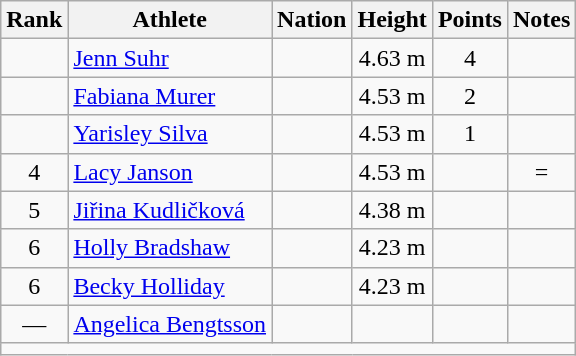<table class="wikitable mw-datatable sortable" style="text-align:center;">
<tr>
<th>Rank</th>
<th>Athlete</th>
<th>Nation</th>
<th>Height</th>
<th>Points</th>
<th>Notes</th>
</tr>
<tr>
<td></td>
<td align=left><a href='#'>Jenn Suhr</a></td>
<td align=left></td>
<td>4.63 m</td>
<td>4</td>
<td></td>
</tr>
<tr>
<td></td>
<td align=left><a href='#'>Fabiana Murer</a></td>
<td align=left></td>
<td>4.53 m</td>
<td>2</td>
<td></td>
</tr>
<tr>
<td></td>
<td align=left><a href='#'>Yarisley Silva</a></td>
<td align=left></td>
<td>4.53 m</td>
<td>1</td>
<td></td>
</tr>
<tr>
<td>4</td>
<td align=left><a href='#'>Lacy Janson</a></td>
<td align=left></td>
<td>4.53 m</td>
<td></td>
<td>=</td>
</tr>
<tr>
<td>5</td>
<td align=left><a href='#'>Jiřina Kudličková</a></td>
<td align=left></td>
<td>4.38 m</td>
<td></td>
<td></td>
</tr>
<tr>
<td>6</td>
<td align=left><a href='#'>Holly Bradshaw</a></td>
<td align=left></td>
<td>4.23 m</td>
<td></td>
<td></td>
</tr>
<tr>
<td>6</td>
<td align=left><a href='#'>Becky Holliday</a></td>
<td align=left></td>
<td>4.23 m</td>
<td></td>
<td></td>
</tr>
<tr>
<td>—</td>
<td align=left><a href='#'>Angelica Bengtsson</a></td>
<td align=left></td>
<td></td>
<td></td>
<td></td>
</tr>
<tr class="sortbottom">
<td colspan=6></td>
</tr>
</table>
